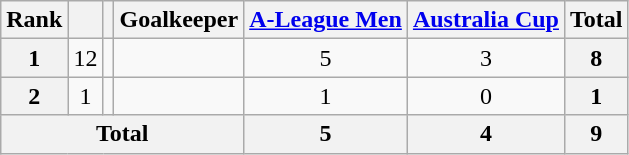<table class="wikitable" style="text-align:center">
<tr>
<th>Rank</th>
<th></th>
<th></th>
<th>Goalkeeper</th>
<th><a href='#'>A-League Men</a></th>
<th><a href='#'>Australia Cup</a></th>
<th>Total</th>
</tr>
<tr>
<th>1</th>
<td>12</td>
<td></td>
<td align="left"></td>
<td>5</td>
<td>3</td>
<th>8</th>
</tr>
<tr>
<th>2</th>
<td>1</td>
<td></td>
<td align="left"></td>
<td>1</td>
<td>0</td>
<th>1</th>
</tr>
<tr>
<th colspan="4">Total</th>
<th>5</th>
<th>4</th>
<th>9</th>
</tr>
</table>
